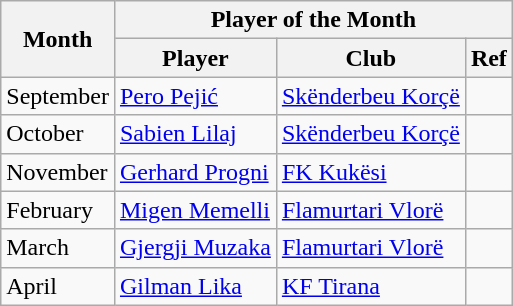<table class="wikitable">
<tr>
<th rowspan="2">Month</th>
<th colspan="3">Player of the Month</th>
</tr>
<tr>
<th>Player</th>
<th>Club</th>
<th>Ref</th>
</tr>
<tr>
<td>September</td>
<td> <a href='#'>Pero Pejić</a></td>
<td><a href='#'>Skënderbeu Korçë</a></td>
<td align=center></td>
</tr>
<tr>
<td>October</td>
<td> <a href='#'>Sabien Lilaj</a></td>
<td><a href='#'>Skënderbeu Korçë</a></td>
<td align=center></td>
</tr>
<tr>
<td>November</td>
<td> <a href='#'>Gerhard Progni</a></td>
<td><a href='#'>FK Kukësi</a></td>
<td align=center></td>
</tr>
<tr>
<td>February</td>
<td> <a href='#'>Migen Memelli</a></td>
<td><a href='#'>Flamurtari Vlorë</a></td>
<td align=center></td>
</tr>
<tr>
<td>March</td>
<td> <a href='#'>Gjergji Muzaka</a></td>
<td><a href='#'>Flamurtari Vlorë</a></td>
<td align=center></td>
</tr>
<tr>
<td>April</td>
<td> <a href='#'>Gilman Lika</a></td>
<td><a href='#'>KF Tirana</a></td>
<td align=center></td>
</tr>
</table>
